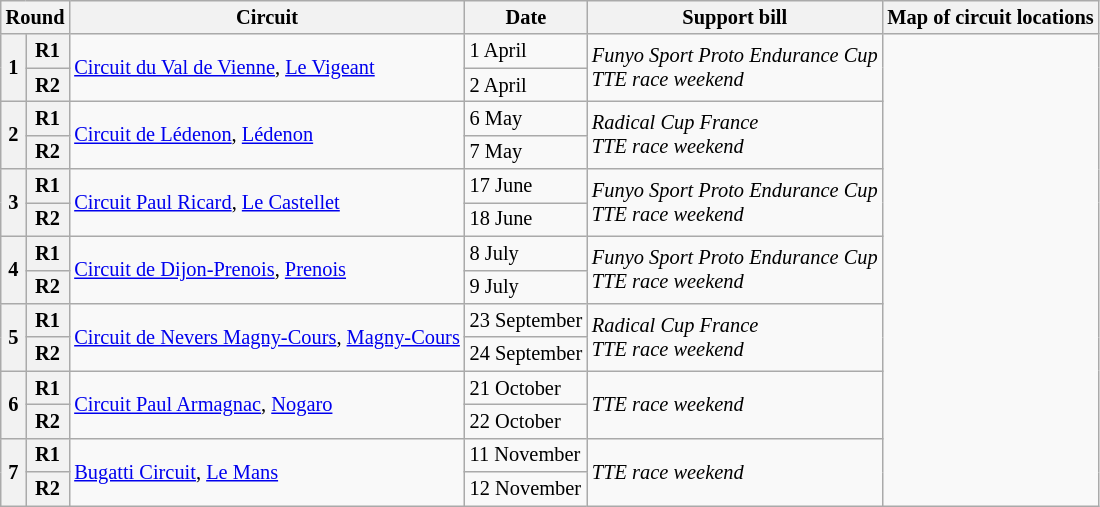<table class="wikitable" style="font-size:85%;">
<tr>
<th colspan="2">Round</th>
<th>Circuit</th>
<th>Date</th>
<th>Support bill</th>
<th>Map of circuit locations</th>
</tr>
<tr>
<th rowspan="2">1</th>
<th>R1</th>
<td rowspan="2"><a href='#'>Circuit du Val de Vienne</a>, <a href='#'>Le Vigeant</a></td>
<td>1 April</td>
<td rowspan="2"><em>Funyo Sport Proto Endurance Cup<br>TTE race weekend</em></td>
<td rowspan="14"></td>
</tr>
<tr>
<th>R2</th>
<td>2 April</td>
</tr>
<tr>
<th rowspan="2">2</th>
<th>R1</th>
<td rowspan="2"><a href='#'>Circuit de Lédenon</a>, <a href='#'>Lédenon</a></td>
<td>6 May</td>
<td rowspan="2"><em>Radical Cup France<br>TTE race weekend</em></td>
</tr>
<tr>
<th>R2</th>
<td>7 May</td>
</tr>
<tr>
<th rowspan="2">3</th>
<th>R1</th>
<td rowspan="2"><a href='#'>Circuit Paul Ricard</a>, <a href='#'>Le Castellet</a></td>
<td>17 June</td>
<td rowspan="2"><em>Funyo Sport Proto Endurance Cup<br>TTE race weekend</em></td>
</tr>
<tr>
<th>R2</th>
<td>18 June</td>
</tr>
<tr>
<th rowspan="2">4</th>
<th>R1</th>
<td rowspan="2"><a href='#'>Circuit de Dijon-Prenois</a>, <a href='#'>Prenois</a></td>
<td>8 July</td>
<td rowspan="2"><em>Funyo Sport Proto Endurance Cup<br>TTE race weekend</em></td>
</tr>
<tr>
<th>R2</th>
<td>9 July</td>
</tr>
<tr>
<th rowspan="2">5</th>
<th>R1</th>
<td rowspan="2"><a href='#'>Circuit de Nevers Magny-Cours</a>, <a href='#'>Magny-Cours</a></td>
<td>23 September</td>
<td rowspan="2"><em>Radical Cup France<br>TTE race weekend</em></td>
</tr>
<tr>
<th>R2</th>
<td>24 September</td>
</tr>
<tr>
<th rowspan="2">6</th>
<th>R1</th>
<td rowspan="2"><a href='#'>Circuit Paul Armagnac</a>, <a href='#'>Nogaro</a></td>
<td>21 October</td>
<td rowspan="2"><em>TTE race weekend</em></td>
</tr>
<tr>
<th>R2</th>
<td>22 October</td>
</tr>
<tr>
<th rowspan="2">7</th>
<th>R1</th>
<td rowspan="2"><a href='#'>Bugatti Circuit</a>, <a href='#'>Le Mans</a></td>
<td>11 November</td>
<td rowspan="2"><em>TTE race weekend</em></td>
</tr>
<tr>
<th>R2</th>
<td>12 November</td>
</tr>
</table>
